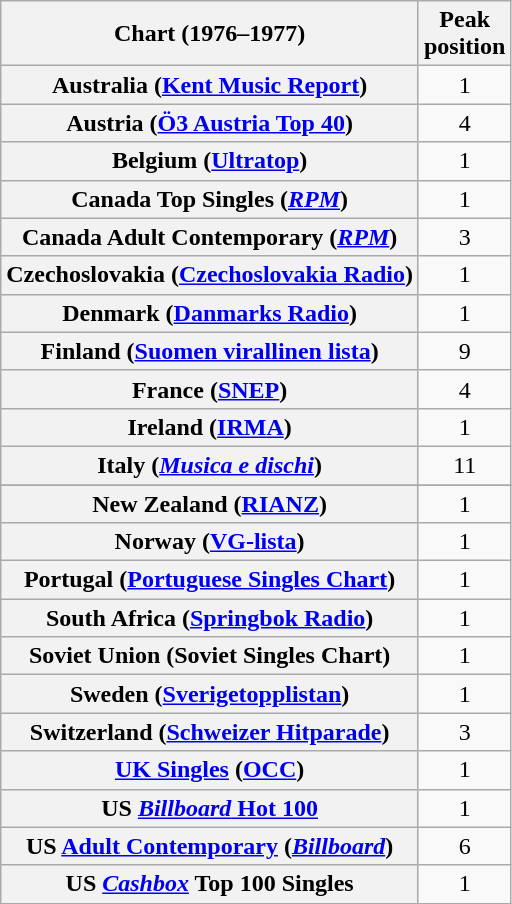<table class="wikitable sortable plainrowheaders">
<tr>
<th scope="col">Chart (1976–1977)</th>
<th scope="col">Peak <br> position</th>
</tr>
<tr>
<th scope="row">Australia (<a href='#'>Kent Music Report</a>)</th>
<td style="text-align:center;">1</td>
</tr>
<tr>
<th scope="row">Austria (<a href='#'>Ö3 Austria Top 40</a>)</th>
<td style="text-align:center;">4</td>
</tr>
<tr>
<th scope="row">Belgium (<a href='#'>Ultratop</a>)</th>
<td style="text-align:center;">1</td>
</tr>
<tr>
<th scope="row">Canada Top Singles (<a href='#'><em>RPM</em></a>)</th>
<td style="text-align:center;">1</td>
</tr>
<tr>
<th scope="row">Canada Adult Contemporary (<a href='#'><em>RPM</em></a>)</th>
<td style="text-align:center;">3</td>
</tr>
<tr>
<th scope="row">Czechoslovakia (<a href='#'>Czechoslovakia Radio</a>)</th>
<td style="text-align:center;">1</td>
</tr>
<tr>
<th scope="row">Denmark (<a href='#'>Danmarks Radio</a>)</th>
<td style="text-align:center;">1</td>
</tr>
<tr>
<th scope="row">Finland (<a href='#'>Suomen virallinen lista</a>)</th>
<td style="text-align:center;">9</td>
</tr>
<tr>
<th scope="row">France (<a href='#'>SNEP</a>)</th>
<td style="text-align:center;">4</td>
</tr>
<tr>
<th scope="row">Ireland (<a href='#'>IRMA</a>)</th>
<td style="text-align:center;">1</td>
</tr>
<tr>
<th scope=row>Italy (<em><a href='#'>Musica e dischi</a></em>)</th>
<td style="text-align:center;">11</td>
</tr>
<tr>
</tr>
<tr>
</tr>
<tr>
<th scope="row">New Zealand (<a href='#'>RIANZ</a>)</th>
<td style="text-align:center;">1</td>
</tr>
<tr>
<th scope="row">Norway (<a href='#'>VG-lista</a>)</th>
<td style="text-align:center;">1</td>
</tr>
<tr>
<th scope="row">Portugal (<a href='#'>Portuguese Singles Chart</a>)</th>
<td style="text-align:center;">1</td>
</tr>
<tr>
<th scope="row">South Africa (<a href='#'>Springbok Radio</a>)</th>
<td style="text-align:center;">1</td>
</tr>
<tr>
<th scope="row">Soviet Union (Soviet Singles Chart)</th>
<td style="text-align:center;">1</td>
</tr>
<tr>
<th scope="row">Sweden (<a href='#'>Sverigetopplistan</a>)</th>
<td style="text-align:center;">1</td>
</tr>
<tr>
<th scope="row">Switzerland (<a href='#'>Schweizer Hitparade</a>)</th>
<td style="text-align:center;">3</td>
</tr>
<tr>
<th scope="row"><a href='#'>UK Singles</a> (<a href='#'>OCC</a>)</th>
<td style="text-align:center;">1</td>
</tr>
<tr>
<th scope="row">US <a href='#'><em>Billboard</em> Hot 100</a></th>
<td style="text-align:center;">1</td>
</tr>
<tr>
<th scope="row">US <a href='#'>Adult Contemporary</a> (<em><a href='#'>Billboard</a></em>)</th>
<td style="text-align:center;">6</td>
</tr>
<tr>
<th scope="row">US <a href='#'><em>Cashbox</em></a> Top 100 Singles</th>
<td style="text-align:center;">1</td>
</tr>
<tr>
</tr>
</table>
